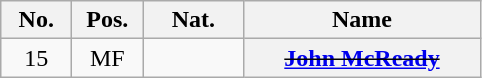<table class="wikitable plainrowheaders" style="text-align:center">
<tr>
<th width=40>No.</th>
<th width=40>Pos.</th>
<th width=60>Nat.</th>
<th width=150 scope=col>Name</th>
</tr>
<tr>
<td>15</td>
<td>MF</td>
<td align=left></td>
<th scope=row><s><a href='#'>John McReady</a></s> </th>
</tr>
</table>
